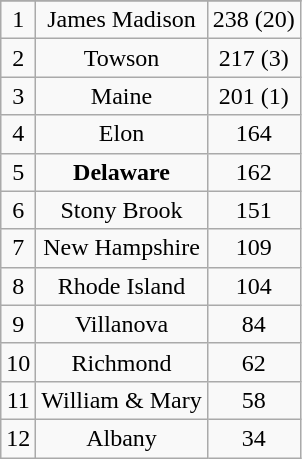<table class="wikitable">
<tr align="center">
</tr>
<tr align="center">
<td>1</td>
<td>James Madison</td>
<td>238 (20)</td>
</tr>
<tr align="center">
<td>2</td>
<td>Towson</td>
<td>217 (3)</td>
</tr>
<tr align="center">
<td>3</td>
<td>Maine</td>
<td>201 (1)</td>
</tr>
<tr align="center">
<td>4</td>
<td>Elon</td>
<td>164</td>
</tr>
<tr align="center">
<td>5</td>
<td><strong>Delaware</strong></td>
<td>162</td>
</tr>
<tr align="center">
<td>6</td>
<td>Stony Brook</td>
<td>151</td>
</tr>
<tr align="center">
<td>7</td>
<td>New Hampshire</td>
<td>109</td>
</tr>
<tr align="center">
<td>8</td>
<td>Rhode Island</td>
<td>104</td>
</tr>
<tr align="center">
<td>9</td>
<td>Villanova</td>
<td>84</td>
</tr>
<tr align="center">
<td>10</td>
<td>Richmond</td>
<td>62</td>
</tr>
<tr align="center">
<td>11</td>
<td>William & Mary</td>
<td>58</td>
</tr>
<tr align="center">
<td>12</td>
<td>Albany</td>
<td>34</td>
</tr>
</table>
